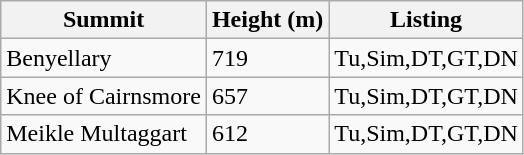<table class="wikitable sortable">
<tr>
<th>Summit</th>
<th>Height (m)</th>
<th>Listing</th>
</tr>
<tr>
<td>Benyellary</td>
<td>719</td>
<td>Tu,Sim,DT,GT,DN</td>
</tr>
<tr>
<td>Knee of Cairnsmore</td>
<td>657</td>
<td>Tu,Sim,DT,GT,DN</td>
</tr>
<tr>
<td>Meikle Multaggart</td>
<td>612</td>
<td>Tu,Sim,DT,GT,DN</td>
</tr>
</table>
